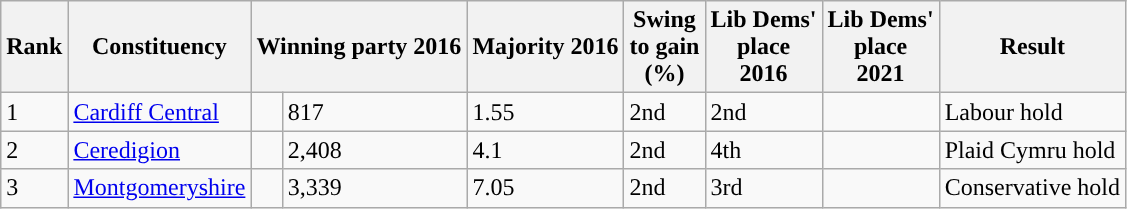<table class="wikitable">
<tr>
<th>Rank</th>
<th>Constituency</th>
<th colspan=2>Winning party 2016</th>
<th>Majority 2016</th>
<th>Swing<br>to gain<br>(%)</th>
<th>Lib Dems'<br>place<br>2016</th>
<th>Lib Dems'<br>place<br>2021</th>
<th colspan=2>Result</th>
</tr>
<tr>
<td>1</td>
<td><a href='#'>Cardiff Central</a></td>
<td></td>
<td>817</td>
<td>1.55</td>
<td>2nd</td>
<td>2nd</td>
<td style="background-color: "></td>
<td>Labour hold</td>
</tr>
<tr>
<td>2</td>
<td><a href='#'>Ceredigion</a></td>
<td></td>
<td>2,408</td>
<td>4.1</td>
<td>2nd</td>
<td>4th</td>
<td style="background-color: "></td>
<td>Plaid Cymru hold</td>
</tr>
<tr>
<td>3</td>
<td><a href='#'>Montgomeryshire</a></td>
<td></td>
<td>3,339</td>
<td>7.05</td>
<td>2nd</td>
<td>3rd</td>
<td style="background-color: "></td>
<td>Conservative hold</td>
</tr>
</table>
